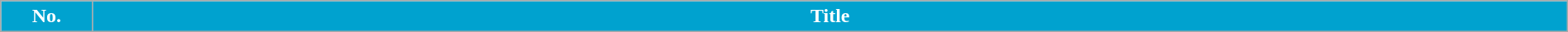<table class="wikitable plainrowheaders" style="width:100%; margin:auto;">
<tr>
<th scope="col" style="width:5%; background:#00A2CF; color:#fff;">No.</th>
<th scope="col" style="width:80%; background:#00A2CF; color:#fff;">Title<br></th>
</tr>
</table>
